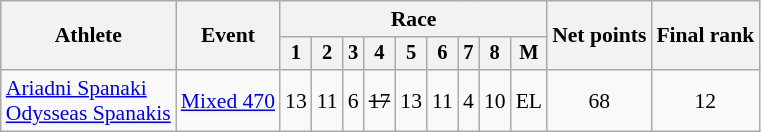<table class="wikitable" style="font-size:90%">
<tr>
<th rowspan="2">Athlete</th>
<th rowspan="2">Event</th>
<th colspan=9>Race</th>
<th rowspan=2>Net points</th>
<th rowspan=2>Final rank</th>
</tr>
<tr style="font-size:95%">
<th>1</th>
<th>2</th>
<th>3</th>
<th>4</th>
<th>5</th>
<th>6</th>
<th>7</th>
<th>8</th>
<th>M</th>
</tr>
<tr align=center>
<td align=left><a href='#'>Ariadni Spanaki</a><br><a href='#'>Odysseas Spanakis</a></td>
<td align=left><a href='#'>Mixed 470</a></td>
<td>13</td>
<td>11</td>
<td>6</td>
<td><s>17</s></td>
<td>13</td>
<td>11</td>
<td>4</td>
<td>10</td>
<td>EL</td>
<td>68</td>
<td>12</td>
</tr>
</table>
